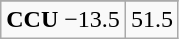<table class="wikitable">
<tr align="center">
</tr>
<tr align="center">
<td><strong>CCU</strong> −13.5</td>
<td>51.5</td>
</tr>
</table>
